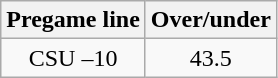<table class="wikitable">
<tr align="center">
<th style=>Pregame line</th>
<th style=>Over/under</th>
</tr>
<tr align="center">
<td>CSU –10</td>
<td>43.5</td>
</tr>
</table>
